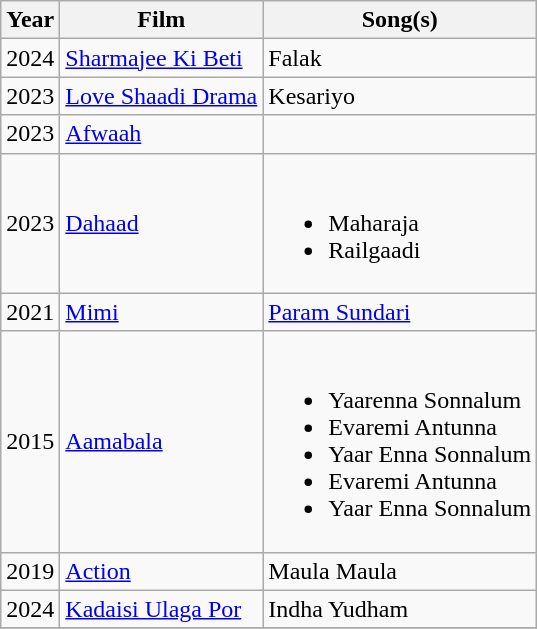<table class="wikitable">
<tr>
<th>Year</th>
<th>Film</th>
<th>Song(s)</th>
</tr>
<tr>
<td>2024</td>
<td><a href='#'>Sharmajee Ki Beti</a></td>
<td>Falak</td>
</tr>
<tr>
<td>2023</td>
<td><a href='#'>Love Shaadi Drama</a></td>
<td>Kesariyo</td>
</tr>
<tr>
<td>2023</td>
<td><a href='#'>Afwaah</a></td>
<td></td>
</tr>
<tr>
<td>2023</td>
<td><a href='#'>Dahaad</a></td>
<td><br><ul><li>Maharaja</li><li>Railgaadi</li></ul></td>
</tr>
<tr>
<td>2021</td>
<td><a href='#'>Mimi</a></td>
<td><a href='#'>Param Sundari</a></td>
</tr>
<tr>
<td>2015</td>
<td><a href='#'>Aamabala</a></td>
<td><br><ul><li>Yaarenna Sonnalum</li><li>Evaremi Antunna</li><li>Yaar Enna Sonnalum</li><li>Evaremi Antunna</li><li>Yaar Enna Sonnalum</li></ul></td>
</tr>
<tr>
<td>2019</td>
<td><a href='#'>Action</a></td>
<td>Maula Maula</td>
</tr>
<tr>
<td>2024</td>
<td><a href='#'>Kadaisi Ulaga Por</a></td>
<td>Indha Yudham</td>
</tr>
<tr>
</tr>
</table>
